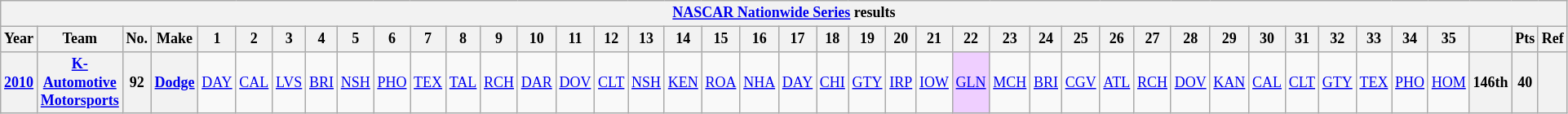<table class="wikitable" style="text-align:center; font-size:75%">
<tr>
<th colspan=42><a href='#'>NASCAR Nationwide Series</a> results</th>
</tr>
<tr>
<th>Year</th>
<th>Team</th>
<th>No.</th>
<th>Make</th>
<th>1</th>
<th>2</th>
<th>3</th>
<th>4</th>
<th>5</th>
<th>6</th>
<th>7</th>
<th>8</th>
<th>9</th>
<th>10</th>
<th>11</th>
<th>12</th>
<th>13</th>
<th>14</th>
<th>15</th>
<th>16</th>
<th>17</th>
<th>18</th>
<th>19</th>
<th>20</th>
<th>21</th>
<th>22</th>
<th>23</th>
<th>24</th>
<th>25</th>
<th>26</th>
<th>27</th>
<th>28</th>
<th>29</th>
<th>30</th>
<th>31</th>
<th>32</th>
<th>33</th>
<th>34</th>
<th>35</th>
<th></th>
<th>Pts</th>
<th>Ref</th>
</tr>
<tr>
<th><a href='#'>2010</a></th>
<th><a href='#'>K-Automotive Motorsports</a></th>
<th>92</th>
<th><a href='#'>Dodge</a></th>
<td><a href='#'>DAY</a></td>
<td><a href='#'>CAL</a></td>
<td><a href='#'>LVS</a></td>
<td><a href='#'>BRI</a></td>
<td><a href='#'>NSH</a></td>
<td><a href='#'>PHO</a></td>
<td><a href='#'>TEX</a></td>
<td><a href='#'>TAL</a></td>
<td><a href='#'>RCH</a></td>
<td><a href='#'>DAR</a></td>
<td><a href='#'>DOV</a></td>
<td><a href='#'>CLT</a></td>
<td><a href='#'>NSH</a></td>
<td><a href='#'>KEN</a></td>
<td><a href='#'>ROA</a></td>
<td><a href='#'>NHA</a></td>
<td><a href='#'>DAY</a></td>
<td><a href='#'>CHI</a></td>
<td><a href='#'>GTY</a></td>
<td><a href='#'>IRP</a></td>
<td><a href='#'>IOW</a></td>
<td style="background:#EFCFFF;"><a href='#'>GLN</a><br></td>
<td><a href='#'>MCH</a></td>
<td><a href='#'>BRI</a></td>
<td><a href='#'>CGV</a></td>
<td><a href='#'>ATL</a></td>
<td><a href='#'>RCH</a></td>
<td><a href='#'>DOV</a></td>
<td><a href='#'>KAN</a></td>
<td><a href='#'>CAL</a></td>
<td><a href='#'>CLT</a></td>
<td><a href='#'>GTY</a></td>
<td><a href='#'>TEX</a></td>
<td><a href='#'>PHO</a></td>
<td><a href='#'>HOM</a></td>
<th>146th</th>
<th>40</th>
<th></th>
</tr>
</table>
